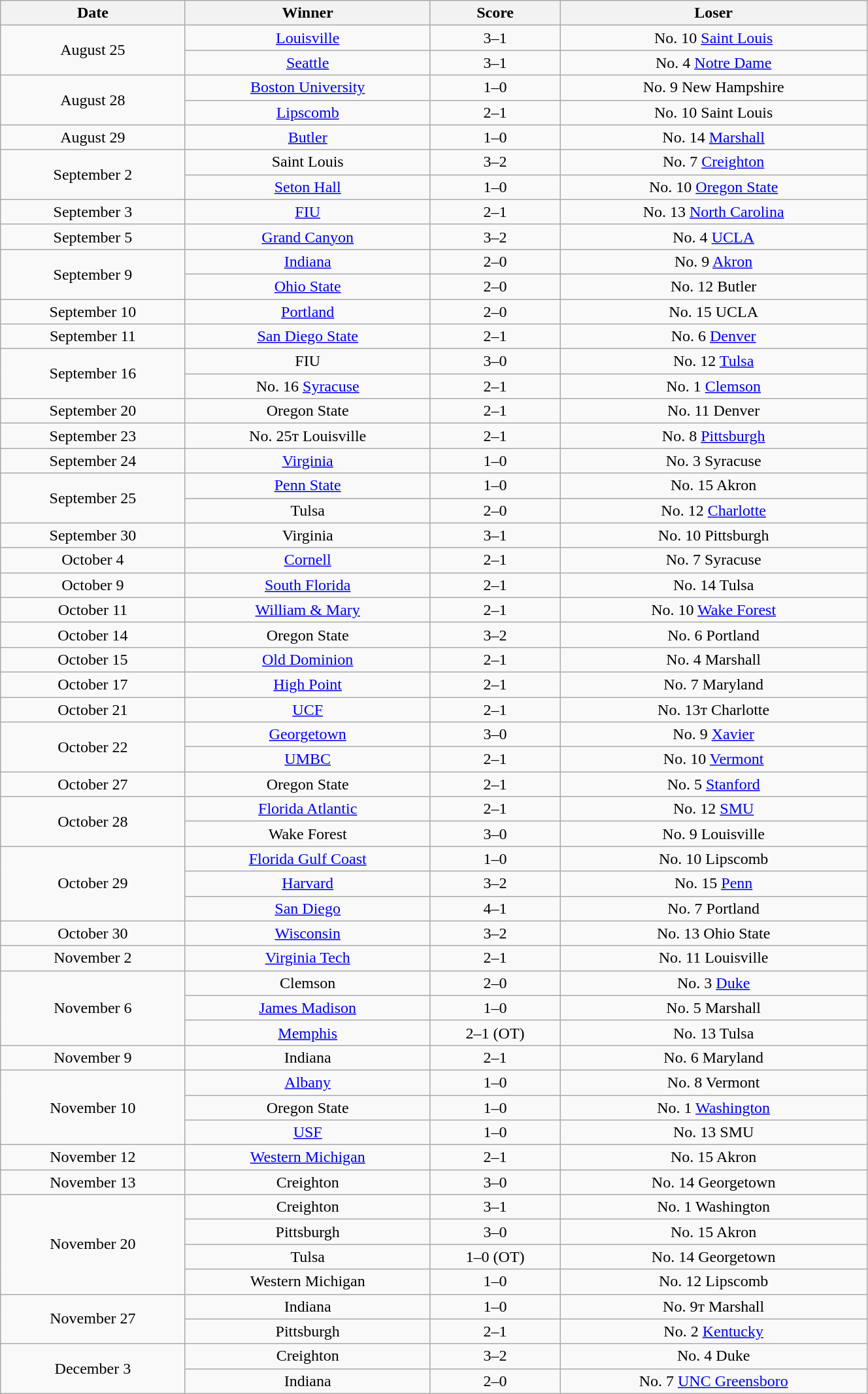<table class="wikitable" style="text-align:center; font-size:100%; width:70%">
<tr>
<th>Date</th>
<th>Winner</th>
<th>Score</th>
<th>Loser</th>
</tr>
<tr>
<td rowspan=2>August 25</td>
<td><a href='#'>Louisville</a></td>
<td>3–1</td>
<td>No. 10 <a href='#'>Saint Louis</a></td>
</tr>
<tr>
<td><a href='#'>Seattle</a></td>
<td>3–1</td>
<td>No. 4 <a href='#'>Notre Dame</a></td>
</tr>
<tr>
<td rowspan=2>August 28</td>
<td><a href='#'>Boston University</a></td>
<td>1–0</td>
<td>No. 9 New Hampshire</td>
</tr>
<tr>
<td><a href='#'>Lipscomb</a></td>
<td>2–1</td>
<td>No. 10 Saint Louis</td>
</tr>
<tr>
<td>August 29</td>
<td><a href='#'>Butler</a></td>
<td>1–0</td>
<td>No. 14 <a href='#'>Marshall</a></td>
</tr>
<tr>
<td rowspan=2>September 2</td>
<td>Saint Louis</td>
<td>3–2</td>
<td>No. 7 <a href='#'>Creighton</a></td>
</tr>
<tr>
<td><a href='#'>Seton Hall</a></td>
<td>1–0</td>
<td>No. 10 <a href='#'>Oregon State</a></td>
</tr>
<tr>
<td>September 3</td>
<td><a href='#'>FIU</a></td>
<td>2–1</td>
<td>No. 13 <a href='#'>North Carolina</a></td>
</tr>
<tr>
<td>September 5</td>
<td><a href='#'>Grand Canyon</a></td>
<td>3–2</td>
<td>No. 4 <a href='#'>UCLA</a></td>
</tr>
<tr>
<td rowspan=2>September 9</td>
<td><a href='#'>Indiana</a></td>
<td>2–0</td>
<td>No. 9 <a href='#'>Akron</a></td>
</tr>
<tr>
<td><a href='#'>Ohio State</a></td>
<td>2–0</td>
<td>No. 12 Butler</td>
</tr>
<tr>
<td>September 10</td>
<td><a href='#'>Portland</a></td>
<td>2–0</td>
<td>No. 15 UCLA</td>
</tr>
<tr>
<td>September 11</td>
<td><a href='#'>San Diego State</a></td>
<td>2–1</td>
<td>No. 6 <a href='#'>Denver</a></td>
</tr>
<tr>
<td rowspan=2>September 16</td>
<td>FIU</td>
<td>3–0</td>
<td>No. 12 <a href='#'>Tulsa</a></td>
</tr>
<tr>
<td>No. 16 <a href='#'>Syracuse</a></td>
<td>2–1</td>
<td>No. 1 <a href='#'>Clemson</a></td>
</tr>
<tr>
<td>September 20</td>
<td>Oregon State</td>
<td>2–1</td>
<td>No. 11 Denver</td>
</tr>
<tr>
<td>September 23</td>
<td>No. 25т Louisville</td>
<td>2–1</td>
<td>No. 8 <a href='#'>Pittsburgh</a></td>
</tr>
<tr>
<td>September 24</td>
<td><a href='#'>Virginia</a></td>
<td>1–0</td>
<td>No. 3 Syracuse</td>
</tr>
<tr>
<td rowspan=2>September 25</td>
<td><a href='#'>Penn State</a></td>
<td>1–0</td>
<td>No. 15 Akron</td>
</tr>
<tr>
<td>Tulsa</td>
<td>2–0</td>
<td>No. 12 <a href='#'>Charlotte</a></td>
</tr>
<tr>
<td>September 30</td>
<td>Virginia</td>
<td>3–1</td>
<td>No. 10 Pittsburgh</td>
</tr>
<tr>
<td>October 4</td>
<td><a href='#'>Cornell</a></td>
<td>2–1</td>
<td>No. 7 Syracuse</td>
</tr>
<tr>
<td>October 9</td>
<td><a href='#'>South Florida</a></td>
<td>2–1</td>
<td>No. 14 Tulsa</td>
</tr>
<tr>
<td>October 11</td>
<td><a href='#'>William & Mary</a></td>
<td>2–1</td>
<td>No. 10 <a href='#'>Wake Forest</a></td>
</tr>
<tr>
<td>October 14</td>
<td>Oregon State</td>
<td>3–2</td>
<td>No. 6 Portland</td>
</tr>
<tr>
<td>October 15</td>
<td><a href='#'>Old Dominion</a></td>
<td>2–1</td>
<td>No. 4 Marshall</td>
</tr>
<tr>
<td>October 17</td>
<td><a href='#'>High Point</a></td>
<td>2–1</td>
<td>No. 7 Maryland</td>
</tr>
<tr>
<td>October 21</td>
<td><a href='#'>UCF</a></td>
<td>2–1</td>
<td>No. 13т Charlotte</td>
</tr>
<tr>
<td rowspan=2>October 22</td>
<td><a href='#'>Georgetown</a></td>
<td>3–0</td>
<td>No. 9 <a href='#'>Xavier</a></td>
</tr>
<tr>
<td><a href='#'>UMBC</a></td>
<td>2–1</td>
<td>No. 10 <a href='#'>Vermont</a></td>
</tr>
<tr>
<td>October 27</td>
<td>Oregon State</td>
<td>2–1</td>
<td>No. 5 <a href='#'>Stanford</a></td>
</tr>
<tr>
<td rowspan=2>October 28</td>
<td><a href='#'>Florida Atlantic</a></td>
<td>2–1</td>
<td>No. 12 <a href='#'>SMU</a></td>
</tr>
<tr>
<td>Wake Forest</td>
<td>3–0</td>
<td>No. 9 Louisville</td>
</tr>
<tr>
<td rowspan=3>October 29</td>
<td><a href='#'>Florida Gulf Coast</a></td>
<td>1–0</td>
<td>No. 10 Lipscomb</td>
</tr>
<tr>
<td><a href='#'>Harvard</a></td>
<td>3–2</td>
<td>No. 15 <a href='#'>Penn</a></td>
</tr>
<tr>
<td><a href='#'>San Diego</a></td>
<td>4–1</td>
<td>No. 7 Portland</td>
</tr>
<tr>
<td>October 30</td>
<td><a href='#'>Wisconsin</a></td>
<td>3–2</td>
<td>No. 13 Ohio State</td>
</tr>
<tr>
<td>November 2</td>
<td><a href='#'>Virginia Tech</a></td>
<td>2–1</td>
<td>No. 11 Louisville</td>
</tr>
<tr>
<td rowspan=3>November 6</td>
<td>Clemson</td>
<td>2–0</td>
<td>No. 3 <a href='#'>Duke</a></td>
</tr>
<tr>
<td><a href='#'>James Madison</a></td>
<td>1–0</td>
<td>No. 5 Marshall</td>
</tr>
<tr>
<td><a href='#'>Memphis</a></td>
<td>2–1 (OT)</td>
<td>No. 13 Tulsa</td>
</tr>
<tr>
<td>November 9</td>
<td>Indiana</td>
<td>2–1</td>
<td>No. 6 Maryland</td>
</tr>
<tr>
<td rowspan=3>November 10</td>
<td><a href='#'>Albany</a></td>
<td>1–0</td>
<td>No. 8 Vermont</td>
</tr>
<tr>
<td>Oregon State</td>
<td>1–0</td>
<td>No. 1 <a href='#'>Washington</a></td>
</tr>
<tr>
<td><a href='#'>USF</a></td>
<td>1–0</td>
<td>No. 13 SMU</td>
</tr>
<tr>
<td>November 12</td>
<td><a href='#'>Western Michigan</a></td>
<td>2–1</td>
<td>No. 15 Akron</td>
</tr>
<tr>
<td>November 13</td>
<td>Creighton</td>
<td>3–0</td>
<td>No. 14 Georgetown</td>
</tr>
<tr>
<td rowspan=4>November 20</td>
<td>Creighton</td>
<td>3–1</td>
<td>No. 1 Washington</td>
</tr>
<tr>
<td>Pittsburgh</td>
<td>3–0</td>
<td>No. 15 Akron</td>
</tr>
<tr>
<td>Tulsa</td>
<td>1–0 (OT)</td>
<td>No. 14 Georgetown</td>
</tr>
<tr>
<td>Western Michigan</td>
<td>1–0</td>
<td>No. 12 Lipscomb</td>
</tr>
<tr>
<td rowspan=2>November 27</td>
<td>Indiana</td>
<td>1–0</td>
<td>No. 9т Marshall</td>
</tr>
<tr>
<td>Pittsburgh</td>
<td>2–1</td>
<td>No. 2 <a href='#'>Kentucky</a></td>
</tr>
<tr>
<td rowspan=2>December 3</td>
<td>Creighton</td>
<td>3–2</td>
<td>No. 4 Duke</td>
</tr>
<tr>
<td>Indiana</td>
<td>2–0</td>
<td>No. 7 <a href='#'>UNC Greensboro</a></td>
</tr>
</table>
